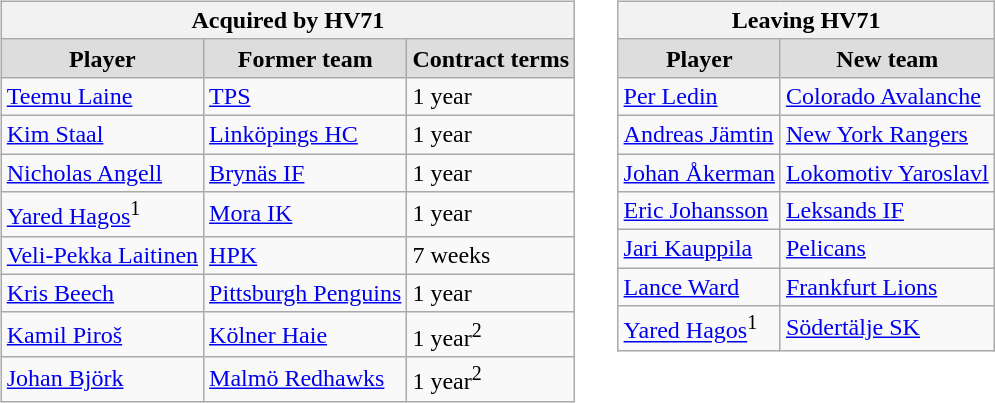<table cellspacing="10">
<tr>
<td valign="top"><br><table class="wikitable">
<tr>
<th colspan="3">Acquired by HV71</th>
</tr>
<tr align="center" bgcolor="#dddddd">
<td><strong>Player</strong></td>
<td><strong>Former team</strong></td>
<td><strong>Contract terms</strong></td>
</tr>
<tr>
<td><a href='#'>Teemu Laine</a></td>
<td><a href='#'>TPS</a></td>
<td>1 year</td>
</tr>
<tr>
<td><a href='#'>Kim Staal</a></td>
<td><a href='#'>Linköpings HC</a></td>
<td>1 year</td>
</tr>
<tr>
<td><a href='#'>Nicholas Angell</a></td>
<td><a href='#'>Brynäs IF</a></td>
<td>1 year</td>
</tr>
<tr>
<td><a href='#'>Yared Hagos</a><sup>1</sup></td>
<td><a href='#'>Mora IK</a></td>
<td>1 year</td>
</tr>
<tr>
<td><a href='#'>Veli-Pekka Laitinen</a></td>
<td><a href='#'>HPK</a></td>
<td>7 weeks</td>
</tr>
<tr>
<td><a href='#'>Kris Beech</a></td>
<td><a href='#'>Pittsburgh Penguins</a></td>
<td>1 year</td>
</tr>
<tr>
<td><a href='#'>Kamil Piroš</a></td>
<td><a href='#'>Kölner Haie</a></td>
<td>1 year<sup>2</sup></td>
</tr>
<tr>
<td><a href='#'>Johan Björk</a></td>
<td><a href='#'>Malmö Redhawks</a></td>
<td>1 year<sup>2</sup></td>
</tr>
</table>
</td>
<td valign="top"><br><table class="wikitable">
<tr>
<th colspan="2">Leaving HV71</th>
</tr>
<tr align="center" bgcolor="#dddddd">
<td><strong>Player</strong></td>
<td><strong>New team</strong></td>
</tr>
<tr>
<td><a href='#'>Per Ledin</a></td>
<td><a href='#'>Colorado Avalanche</a></td>
</tr>
<tr>
<td><a href='#'>Andreas Jämtin</a></td>
<td><a href='#'>New York Rangers</a></td>
</tr>
<tr>
<td><a href='#'>Johan Åkerman</a></td>
<td><a href='#'>Lokomotiv Yaroslavl</a></td>
</tr>
<tr>
<td><a href='#'>Eric Johansson</a></td>
<td><a href='#'>Leksands IF</a></td>
</tr>
<tr>
<td><a href='#'>Jari Kauppila</a></td>
<td><a href='#'>Pelicans</a></td>
</tr>
<tr>
<td><a href='#'>Lance Ward</a></td>
<td><a href='#'>Frankfurt Lions</a></td>
</tr>
<tr>
<td><a href='#'>Yared Hagos</a><sup>1</sup></td>
<td><a href='#'>Södertälje SK</a></td>
</tr>
</table>
</td>
</tr>
</table>
